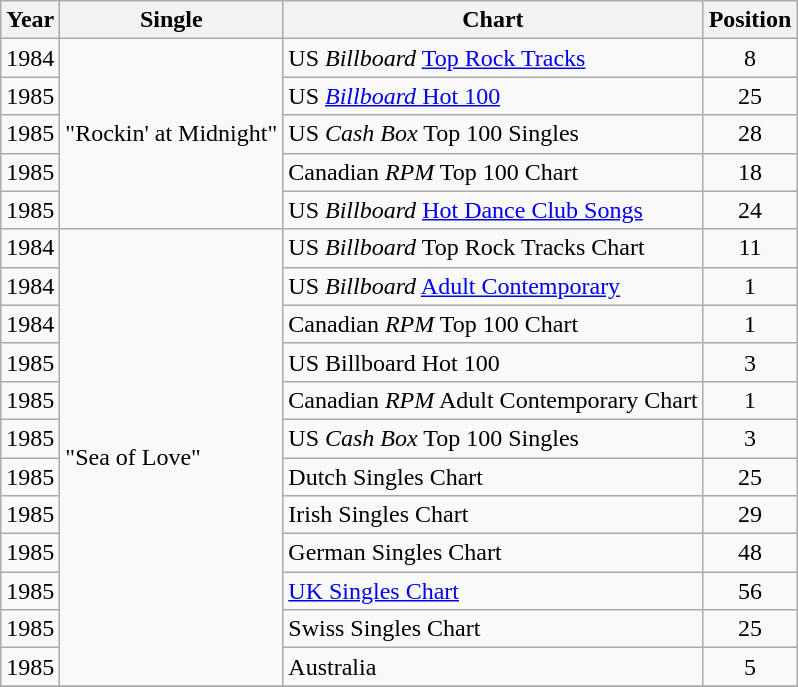<table class="wikitable" border="1">
<tr>
<th>Year</th>
<th>Single</th>
<th>Chart</th>
<th>Position</th>
</tr>
<tr>
<td>1984</td>
<td rowspan="5">"Rockin' at Midnight"</td>
<td>US <em>Billboard</em> <a href='#'>Top Rock Tracks</a></td>
<td align="center">8</td>
</tr>
<tr>
<td>1985</td>
<td>US <a href='#'><em>Billboard</em> Hot 100</a></td>
<td align="center">25</td>
</tr>
<tr>
<td>1985</td>
<td>US <em>Cash Box</em> Top 100 Singles</td>
<td align="center">28</td>
</tr>
<tr>
<td>1985</td>
<td>Canadian <em>RPM</em> Top 100 Chart</td>
<td align="center">18</td>
</tr>
<tr>
<td>1985</td>
<td>US <em>Billboard</em> <a href='#'>Hot Dance Club Songs</a></td>
<td align="center">24</td>
</tr>
<tr>
<td>1984</td>
<td rowspan="12">"Sea of Love"</td>
<td>US <em>Billboard</em> Top Rock Tracks Chart</td>
<td align="center">11</td>
</tr>
<tr>
<td>1984</td>
<td>US <em>Billboard</em> <a href='#'>Adult Contemporary</a></td>
<td align="center">1</td>
</tr>
<tr>
<td>1984</td>
<td>Canadian <em>RPM</em> Top 100 Chart</td>
<td align="center">1</td>
</tr>
<tr>
<td>1985</td>
<td>US Billboard Hot 100</td>
<td align="center">3</td>
</tr>
<tr>
<td>1985</td>
<td>Canadian <em>RPM</em> Adult Contemporary Chart</td>
<td align="center">1</td>
</tr>
<tr>
<td>1985</td>
<td>US <em>Cash Box</em> Top 100 Singles</td>
<td align="center">3</td>
</tr>
<tr>
<td>1985</td>
<td>Dutch Singles Chart</td>
<td align="center">25</td>
</tr>
<tr>
<td>1985</td>
<td>Irish Singles Chart</td>
<td align="center">29</td>
</tr>
<tr>
<td>1985</td>
<td>German Singles Chart</td>
<td align="center">48</td>
</tr>
<tr>
<td>1985</td>
<td><a href='#'>UK Singles Chart</a></td>
<td align="center">56</td>
</tr>
<tr>
<td>1985</td>
<td>Swiss Singles Chart</td>
<td align="center">25</td>
</tr>
<tr>
<td>1985</td>
<td>Australia</td>
<td align="center">5</td>
</tr>
<tr>
</tr>
</table>
